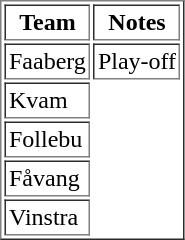<table border="1" cellpadding="2">
<tr>
<th>Team</th>
<th>Notes</th>
</tr>
<tr>
<td>Faaberg</td>
<td>Play-off</td>
</tr>
<tr>
<td>Kvam</td>
</tr>
<tr>
<td>Follebu</td>
</tr>
<tr>
<td>Fåvang</td>
</tr>
<tr>
<td>Vinstra</td>
</tr>
</table>
